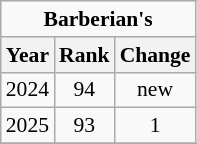<table class="wikitable" style="font-size: 90%; text-align: center;">
<tr>
<td colspan="3"><strong>Barberian's</strong></td>
</tr>
<tr>
<th>Year</th>
<th>Rank</th>
<th>Change</th>
</tr>
<tr>
<td>2024</td>
<td>94</td>
<td>new</td>
</tr>
<tr>
<td>2025</td>
<td>93</td>
<td> 1</td>
</tr>
<tr>
</tr>
</table>
